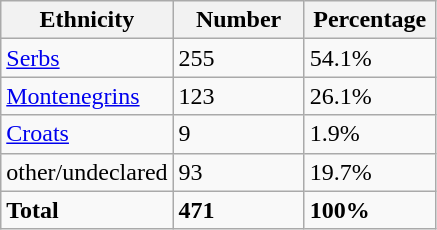<table class="wikitable">
<tr>
<th width="100px">Ethnicity</th>
<th width="80px">Number</th>
<th width="80px">Percentage</th>
</tr>
<tr>
<td><a href='#'>Serbs</a></td>
<td>255</td>
<td>54.1%</td>
</tr>
<tr>
<td><a href='#'>Montenegrins</a></td>
<td>123</td>
<td>26.1%</td>
</tr>
<tr>
<td><a href='#'>Croats</a></td>
<td>9</td>
<td>1.9%</td>
</tr>
<tr>
<td>other/undeclared</td>
<td>93</td>
<td>19.7%</td>
</tr>
<tr>
<td><strong>Total</strong></td>
<td><strong>471</strong></td>
<td><strong>100%</strong></td>
</tr>
</table>
